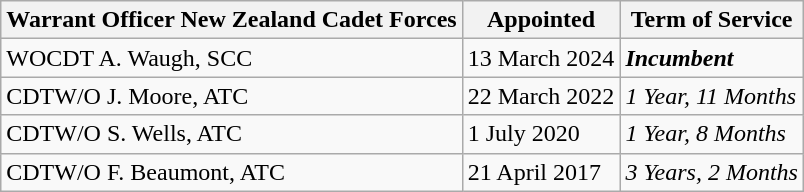<table class="wikitable mw-collapsible">
<tr>
<th>Warrant Officer New Zealand Cadet Forces</th>
<th>Appointed</th>
<th>Term of Service</th>
</tr>
<tr>
<td>WOCDT A. Waugh, SCC</td>
<td>13 March 2024</td>
<td><strong><em>Incumbent</em></strong></td>
</tr>
<tr>
<td>CDTW/O J. Moore, ATC</td>
<td>22 March 2022</td>
<td><em>1 Year, 11 Months</em></td>
</tr>
<tr>
<td>CDTW/O S. Wells, ATC</td>
<td>1 July 2020</td>
<td><em>1 Year, 8 Months</em></td>
</tr>
<tr>
<td>CDTW/O F. Beaumont, ATC</td>
<td>21 April 2017</td>
<td><em>3 Years, 2 Months</em></td>
</tr>
</table>
